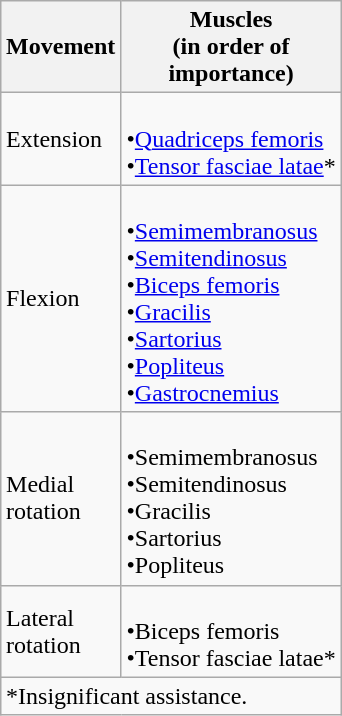<table class="wikitable" style="float:right; margin-left:15px">
<tr>
<th>Movement</th>
<th>Muscles<br>(in order of<br>importance)</th>
</tr>
<tr>
<td>Extension</td>
<td><br>•<a href='#'>Quadriceps femoris</a><br>•<a href='#'>Tensor fasciae latae</a>*</td>
</tr>
<tr>
<td>Flexion</td>
<td><br>•<a href='#'>Semimembranosus</a><br>•<a href='#'>Semitendinosus</a><br>•<a href='#'>Biceps femoris</a><br>•<a href='#'>Gracilis</a><br>•<a href='#'>Sartorius</a><br>•<a href='#'>Popliteus</a><br>•<a href='#'>Gastrocnemius</a></td>
</tr>
<tr>
<td>Medial<br>rotation</td>
<td><br>•Semimembranosus<br>•Semitendinosus<br>•Gracilis<br>•Sartorius<br>•Popliteus</td>
</tr>
<tr>
<td>Lateral<br>rotation</td>
<td><br>•Biceps femoris<br>•Tensor fasciae latae*</td>
</tr>
<tr>
<td colspan="2">*Insignificant assistance.</td>
</tr>
</table>
